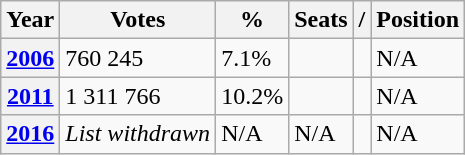<table class="wikitable">
<tr>
<th>Year</th>
<th>Votes</th>
<th>%</th>
<th>Seats</th>
<th>/</th>
<th>Position</th>
</tr>
<tr>
<th><a href='#'>2006</a></th>
<td>760 245</td>
<td>7.1%<br></td>
<td></td>
<td></td>
<td>N/A</td>
</tr>
<tr>
<th><a href='#'>2011</a></th>
<td>1 311 766</td>
<td>10.2%<br></td>
<td></td>
<td></td>
<td>N/A</td>
</tr>
<tr>
<th><a href='#'>2016</a></th>
<td><em>List withdrawn</em></td>
<td>N/A</td>
<td>N/A</td>
<td></td>
<td>N/A</td>
</tr>
</table>
